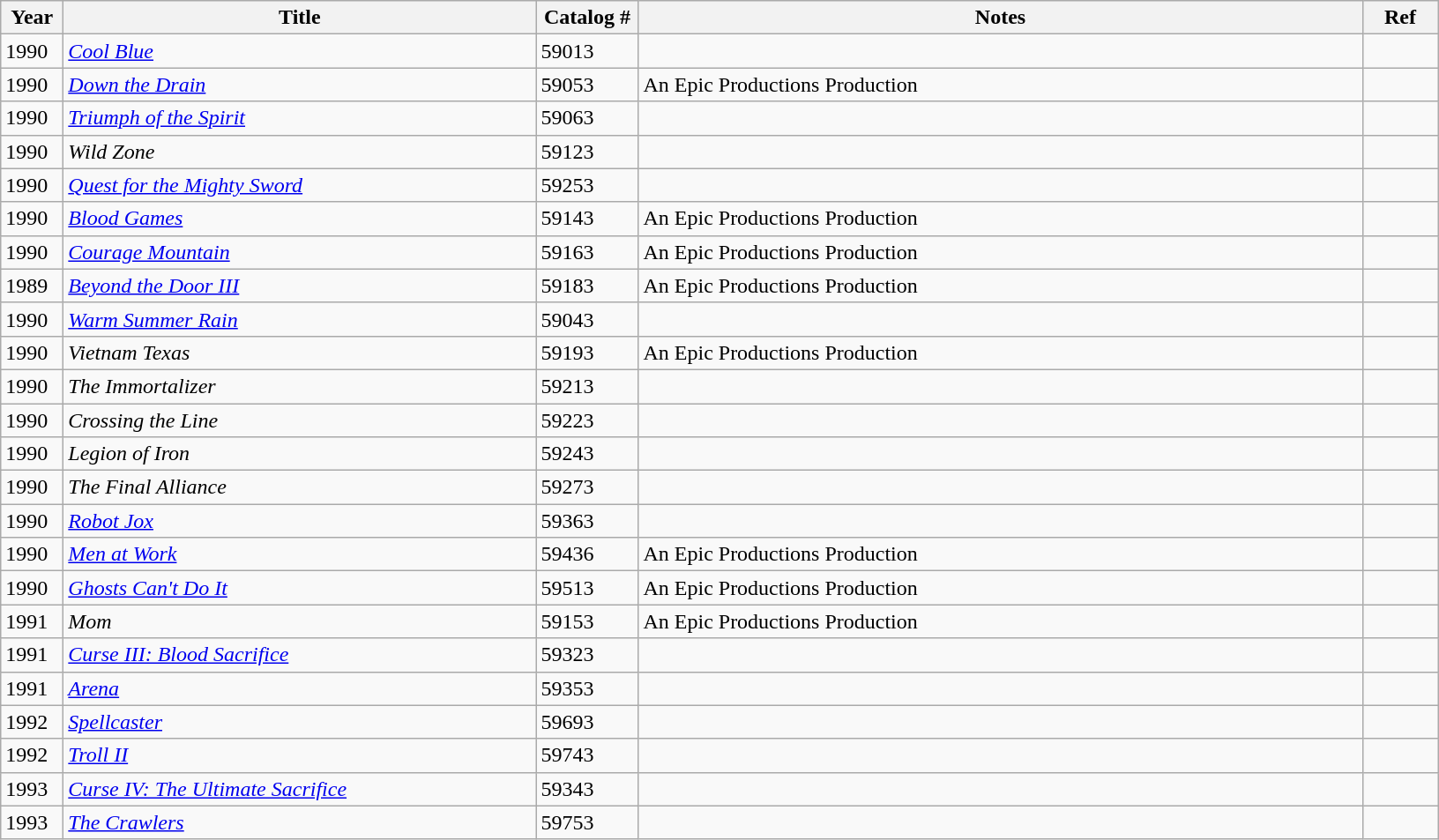<table class="wikitable sortable">
<tr>
<th width="40">Year</th>
<th width="350">Title</th>
<th width="70">Catalog #</th>
<th width="540">Notes</th>
<th width="50" scope="Col" class="unsortable">Ref</th>
</tr>
<tr>
<td>1990 </td>
<td><em><a href='#'>Cool Blue</a></em></td>
<td>59013</td>
<td></td>
<td></td>
</tr>
<tr>
<td>1990 </td>
<td><em><a href='#'>Down the Drain</a></em></td>
<td>59053</td>
<td>An Epic Productions Production</td>
<td></td>
</tr>
<tr>
<td>1990 </td>
<td><em><a href='#'>Triumph of the Spirit</a></em></td>
<td>59063</td>
<td></td>
<td></td>
</tr>
<tr>
<td>1990 </td>
<td><em>Wild Zone</em></td>
<td>59123</td>
<td></td>
<td></td>
</tr>
<tr>
<td>1990 </td>
<td><em><a href='#'>Quest for the Mighty Sword</a></em></td>
<td>59253</td>
<td></td>
<td></td>
</tr>
<tr>
<td>1990 </td>
<td><em><a href='#'>Blood Games</a></em></td>
<td>59143</td>
<td>An Epic Productions Production</td>
<td></td>
</tr>
<tr>
<td>1990 </td>
<td><em><a href='#'>Courage Mountain</a></em></td>
<td>59163</td>
<td>An Epic Productions Production</td>
<td></td>
</tr>
<tr>
<td>1989 </td>
<td><em><a href='#'>Beyond the Door III</a></em></td>
<td>59183</td>
<td>An Epic Productions Production</td>
<td></td>
</tr>
<tr>
<td>1990</td>
<td> <em><a href='#'>Warm Summer Rain</a></em></td>
<td>59043</td>
<td></td>
<td></td>
</tr>
<tr>
<td>1990 </td>
<td><em>Vietnam Texas</em></td>
<td>59193</td>
<td>An Epic Productions Production</td>
<td></td>
</tr>
<tr>
<td>1990 </td>
<td><em>The Immortalizer</em></td>
<td>59213</td>
<td></td>
<td></td>
</tr>
<tr>
<td>1990 </td>
<td><em>Crossing the Line</em></td>
<td>59223</td>
<td></td>
<td></td>
</tr>
<tr>
<td>1990 </td>
<td><em>Legion of Iron</em></td>
<td>59243</td>
<td></td>
<td></td>
</tr>
<tr>
<td>1990 </td>
<td><em>The Final Alliance</em></td>
<td>59273</td>
<td></td>
<td></td>
</tr>
<tr>
<td>1990 </td>
<td><em><a href='#'>Robot Jox</a></em></td>
<td>59363</td>
<td></td>
<td></td>
</tr>
<tr>
<td>1990 </td>
<td><em><a href='#'>Men at Work</a></em></td>
<td>59436</td>
<td>An Epic Productions Production</td>
<td></td>
</tr>
<tr>
<td>1990 </td>
<td><em><a href='#'>Ghosts Can't Do It</a></em></td>
<td>59513</td>
<td>An Epic Productions Production</td>
<td></td>
</tr>
<tr>
<td>1991 </td>
<td><em>Mom</em></td>
<td>59153</td>
<td>An Epic Productions Production</td>
<td></td>
</tr>
<tr>
<td>1991 </td>
<td><em><a href='#'>Curse III: Blood Sacrifice</a></em></td>
<td>59323</td>
<td></td>
<td></td>
</tr>
<tr>
<td>1991 </td>
<td><em><a href='#'>Arena</a></em></td>
<td>59353</td>
<td></td>
<td></td>
</tr>
<tr>
<td>1992 </td>
<td><em><a href='#'>Spellcaster</a></em></td>
<td>59693</td>
<td></td>
<td></td>
</tr>
<tr>
<td>1992 </td>
<td><em><a href='#'>Troll II</a></em></td>
<td>59743</td>
<td></td>
<td></td>
</tr>
<tr>
<td>1993 </td>
<td><em><a href='#'>Curse IV: The Ultimate Sacrifice</a></em></td>
<td>59343</td>
<td></td>
<td></td>
</tr>
<tr>
<td>1993 </td>
<td><em><a href='#'>The Crawlers</a></em></td>
<td>59753</td>
<td></td>
<td></td>
</tr>
</table>
